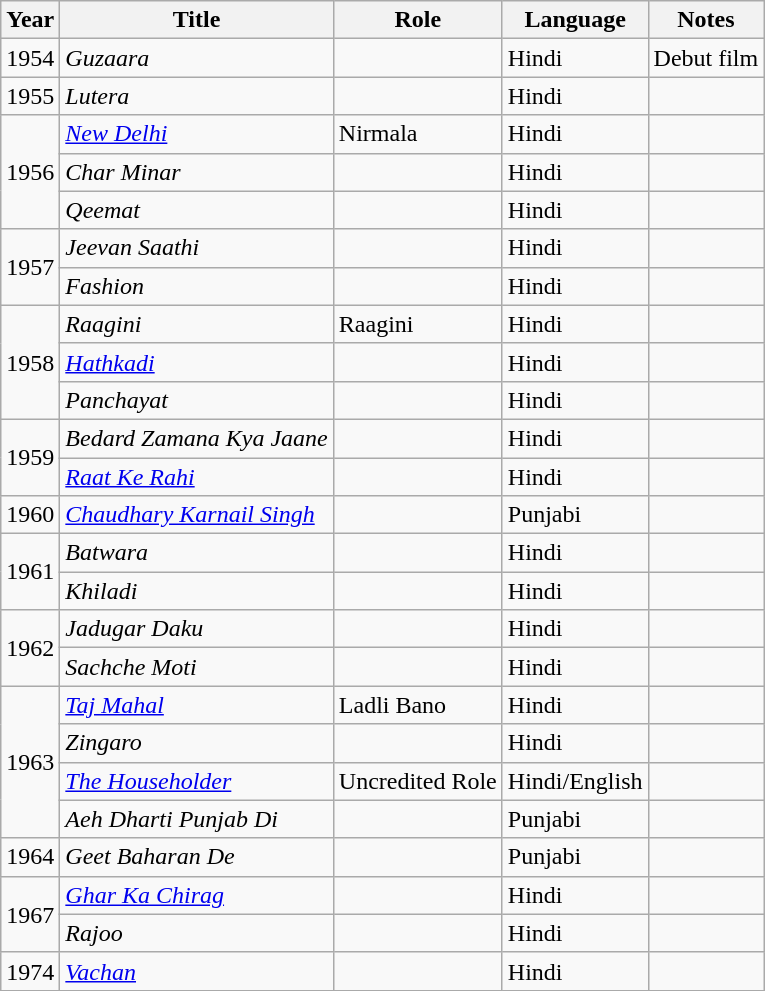<table class="wikitable sortable">
<tr>
<th>Year</th>
<th>Title</th>
<th>Role</th>
<th>Language</th>
<th>Notes</th>
</tr>
<tr>
<td>1954</td>
<td><em>Guzaara</em></td>
<td></td>
<td>Hindi</td>
<td>Debut film</td>
</tr>
<tr>
<td>1955</td>
<td><em>Lutera</em></td>
<td></td>
<td>Hindi</td>
<td></td>
</tr>
<tr>
<td rowspan="3">1956</td>
<td><em><a href='#'>New Delhi</a></em></td>
<td>Nirmala</td>
<td>Hindi</td>
<td></td>
</tr>
<tr>
<td><em>Char Minar</em></td>
<td></td>
<td>Hindi</td>
<td></td>
</tr>
<tr>
<td><em>Qeemat</em></td>
<td></td>
<td>Hindi</td>
<td></td>
</tr>
<tr>
<td rowspan="2">1957</td>
<td><em>Jeevan Saathi</em></td>
<td></td>
<td>Hindi</td>
<td></td>
</tr>
<tr>
<td><em>Fashion</em></td>
<td></td>
<td>Hindi</td>
<td></td>
</tr>
<tr>
<td rowspan="3">1958</td>
<td><em>Raagini</em></td>
<td>Raagini</td>
<td>Hindi</td>
<td></td>
</tr>
<tr>
<td><em><a href='#'>Hathkadi</a></em></td>
<td></td>
<td>Hindi</td>
<td></td>
</tr>
<tr>
<td><em>Panchayat</em></td>
<td></td>
<td>Hindi</td>
<td></td>
</tr>
<tr>
<td rowspan="2">1959</td>
<td><em>Bedard Zamana Kya Jaane</em></td>
<td></td>
<td>Hindi</td>
<td></td>
</tr>
<tr>
<td><em><a href='#'>Raat Ke Rahi</a></em></td>
<td></td>
<td>Hindi</td>
<td></td>
</tr>
<tr>
<td>1960</td>
<td><em><a href='#'>Chaudhary Karnail Singh</a></em></td>
<td></td>
<td>Punjabi</td>
<td></td>
</tr>
<tr>
<td rowspan="2">1961</td>
<td><em>Batwara</em></td>
<td></td>
<td>Hindi</td>
<td></td>
</tr>
<tr>
<td><em>Khiladi</em></td>
<td></td>
<td>Hindi</td>
<td></td>
</tr>
<tr>
<td rowspan="2">1962</td>
<td><em>Jadugar Daku</em></td>
<td></td>
<td>Hindi</td>
<td></td>
</tr>
<tr>
<td><em>Sachche Moti</em></td>
<td></td>
<td>Hindi</td>
<td></td>
</tr>
<tr>
<td rowspan="4">1963</td>
<td><em><a href='#'>Taj Mahal</a></em></td>
<td>Ladli Bano</td>
<td>Hindi</td>
<td></td>
</tr>
<tr>
<td><em>Zingaro</em></td>
<td></td>
<td>Hindi</td>
<td></td>
</tr>
<tr>
<td><em><a href='#'>The Householder</a></em></td>
<td>Uncredited Role</td>
<td>Hindi/English</td>
<td></td>
</tr>
<tr>
<td><em>Aeh Dharti Punjab Di</em></td>
<td></td>
<td>Punjabi</td>
<td></td>
</tr>
<tr>
<td>1964</td>
<td><em>Geet Baharan De</em></td>
<td></td>
<td>Punjabi</td>
<td></td>
</tr>
<tr>
<td rowspan="2">1967</td>
<td><em><a href='#'>Ghar Ka Chirag</a></em></td>
<td></td>
<td>Hindi</td>
<td></td>
</tr>
<tr>
<td><em>Rajoo</em></td>
<td></td>
<td>Hindi</td>
<td></td>
</tr>
<tr>
<td>1974</td>
<td><em><a href='#'>Vachan</a></em></td>
<td></td>
<td>Hindi</td>
<td></td>
</tr>
<tr>
</tr>
</table>
